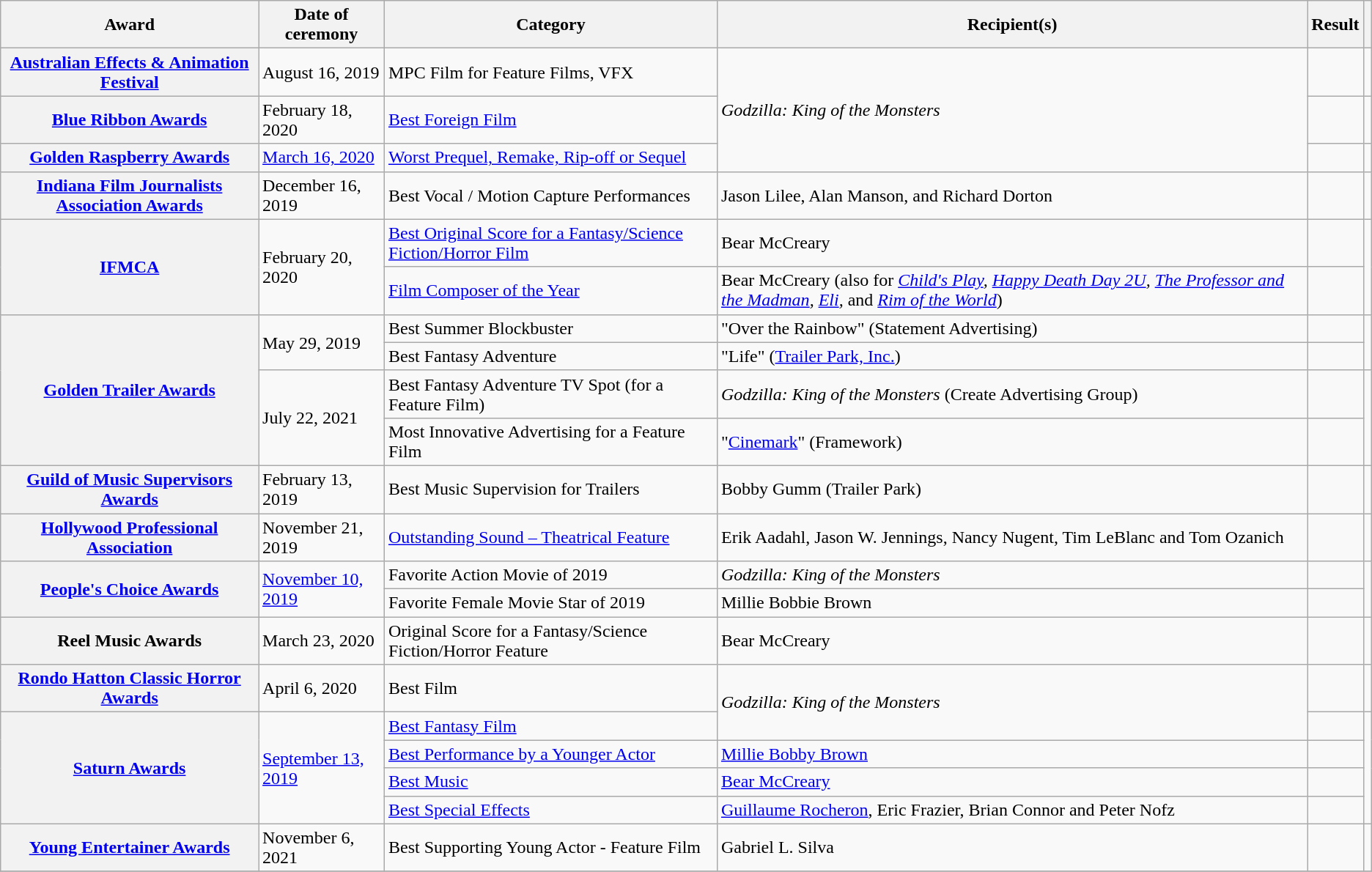<table class="wikitable sortable plainrowheaders">
<tr>
<th scope="col">Award</th>
<th scope="col">Date of ceremony</th>
<th scope="col">Category</th>
<th scope="col">Recipient(s)</th>
<th scope="col">Result</th>
<th scope="col" class="unsortable"></th>
</tr>
<tr>
<th scope="row" style="text-align:center;"><a href='#'>Australian Effects & Animation Festival</a></th>
<td>August 16, 2019</td>
<td>MPC Film  for Feature Films, VFX</td>
<td rowspan=3><em>Godzilla: King of the Monsters</em></td>
<td></td>
<td style="text-align:center;"></td>
</tr>
<tr>
<th scope="row" style="text-align:center;"><a href='#'>Blue Ribbon Awards</a></th>
<td>February 18, 2020</td>
<td><a href='#'>Best Foreign Film</a></td>
<td></td>
<td style="text-align:center;"></td>
</tr>
<tr>
<th scope="row" style="text-align:center;"><a href='#'>Golden Raspberry Awards</a></th>
<td><a href='#'>March 16, 2020</a></td>
<td><a href='#'>Worst Prequel, Remake, Rip-off or Sequel</a></td>
<td></td>
<td style="text-align:center;"></td>
</tr>
<tr>
<th scope="row" style="text-align:center;"><a href='#'>Indiana Film Journalists Association Awards</a></th>
<td>December 16, 2019</td>
<td>Best Vocal / Motion Capture Performances</td>
<td>Jason Lilee, Alan Manson, and Richard Dorton</td>
<td></td>
<td style="text-align:center;"></td>
</tr>
<tr>
<th scope="row" rowspan="2" style="text-align:center;"><a href='#'>IFMCA</a></th>
<td rowspan="2">February 20, 2020</td>
<td><a href='#'>Best Original Score for a Fantasy/Science Fiction/Horror Film</a></td>
<td>Bear McCreary</td>
<td></td>
<td rowspan="2" style="text-align:center;"></td>
</tr>
<tr>
<td><a href='#'>Film Composer of the Year</a></td>
<td>Bear McCreary (also for <em><a href='#'>Child's Play</a>, <a href='#'>Happy Death Day 2U</a>, <a href='#'>The Professor and the Madman</a>, <a href='#'>Eli</a>,</em> and <em><a href='#'>Rim of the World</a></em>)</td>
<td></td>
</tr>
<tr>
<th scope="row" rowspan="4" style="text-align:center;"><a href='#'>Golden Trailer Awards</a></th>
<td rowspan="2">May 29, 2019</td>
<td>Best Summer Blockbuster</td>
<td>"Over the Rainbow" (Statement Advertising)</td>
<td></td>
<td rowspan="2" style="text-align:center;"></td>
</tr>
<tr>
<td>Best Fantasy Adventure</td>
<td>"Life" (<a href='#'>Trailer Park, Inc.</a>)</td>
<td></td>
</tr>
<tr>
<td rowspan="2">July 22, 2021</td>
<td>Best Fantasy Adventure TV Spot (for a Feature Film)</td>
<td><em>Godzilla: King of the Monsters</em> (Create Advertising Group)</td>
<td></td>
<td rowspan="2" style="text-align: center;"></td>
</tr>
<tr>
<td>Most Innovative Advertising for a Feature Film</td>
<td>"<a href='#'>Cinemark</a>" (Framework)</td>
<td></td>
</tr>
<tr>
<th scope="row" style="text-align:center;"><a href='#'>Guild of Music Supervisors Awards</a></th>
<td>February 13, 2019</td>
<td>Best Music Supervision for Trailers</td>
<td>Bobby Gumm (Trailer Park)</td>
<td></td>
<td style="text-align:center;"></td>
</tr>
<tr>
<th scope="row" style="text-align:center;"><a href='#'>Hollywood Professional Association</a></th>
<td>November 21, 2019</td>
<td><a href='#'>Outstanding Sound – Theatrical Feature</a></td>
<td>Erik Aadahl, Jason W. Jennings, Nancy Nugent, Tim LeBlanc and Tom Ozanich</td>
<td></td>
<td style="text-align:center;"></td>
</tr>
<tr>
<th scope="row" rowspan="2" style="text-align:center;"><a href='#'>People's Choice Awards</a></th>
<td rowspan="2"><a href='#'>November 10, 2019</a></td>
<td>Favorite Action Movie of 2019</td>
<td><em>Godzilla: King of the Monsters</em></td>
<td></td>
<td rowspan="2" style="text-align:center;"></td>
</tr>
<tr>
<td>Favorite Female Movie Star of 2019</td>
<td>Millie Bobbie Brown</td>
<td></td>
</tr>
<tr>
<th scope="row" style="text-align:center;">Reel Music Awards</th>
<td>March 23, 2020</td>
<td>Original Score for a Fantasy/Science Fiction/Horror Feature</td>
<td>Bear McCreary</td>
<td></td>
<td style="text-align:center;"></td>
</tr>
<tr>
<th scope="row" style="text-align:center;"><a href='#'>Rondo Hatton Classic Horror Awards</a></th>
<td>April 6, 2020</td>
<td>Best Film</td>
<td rowspan=2><em>Godzilla: King of the Monsters</em></td>
<td></td>
<td style="text-align:center;"></td>
</tr>
<tr>
<th scope="row" rowspan="4" style="text-align:center;"><a href='#'>Saturn Awards</a></th>
<td rowspan="4"><a href='#'>September 13, 2019</a></td>
<td><a href='#'>Best Fantasy Film</a></td>
<td></td>
<td rowspan="4" style="text-align:center;"></td>
</tr>
<tr>
<td><a href='#'>Best Performance by a Younger Actor</a></td>
<td><a href='#'>Millie Bobby Brown</a></td>
<td></td>
</tr>
<tr>
<td><a href='#'>Best Music</a></td>
<td><a href='#'>Bear McCreary</a></td>
<td></td>
</tr>
<tr>
<td><a href='#'>Best Special Effects</a></td>
<td><a href='#'>Guillaume Rocheron</a>, Eric Frazier, Brian Connor and Peter Nofz</td>
<td></td>
</tr>
<tr>
<th scope="row" style="text-align:center;"><a href='#'>Young Entertainer Awards</a></th>
<td>November 6, 2021</td>
<td>Best Supporting Young Actor - Feature Film</td>
<td>Gabriel L. Silva</td>
<td></td>
<td style="text-align:center;"></td>
</tr>
<tr>
</tr>
</table>
